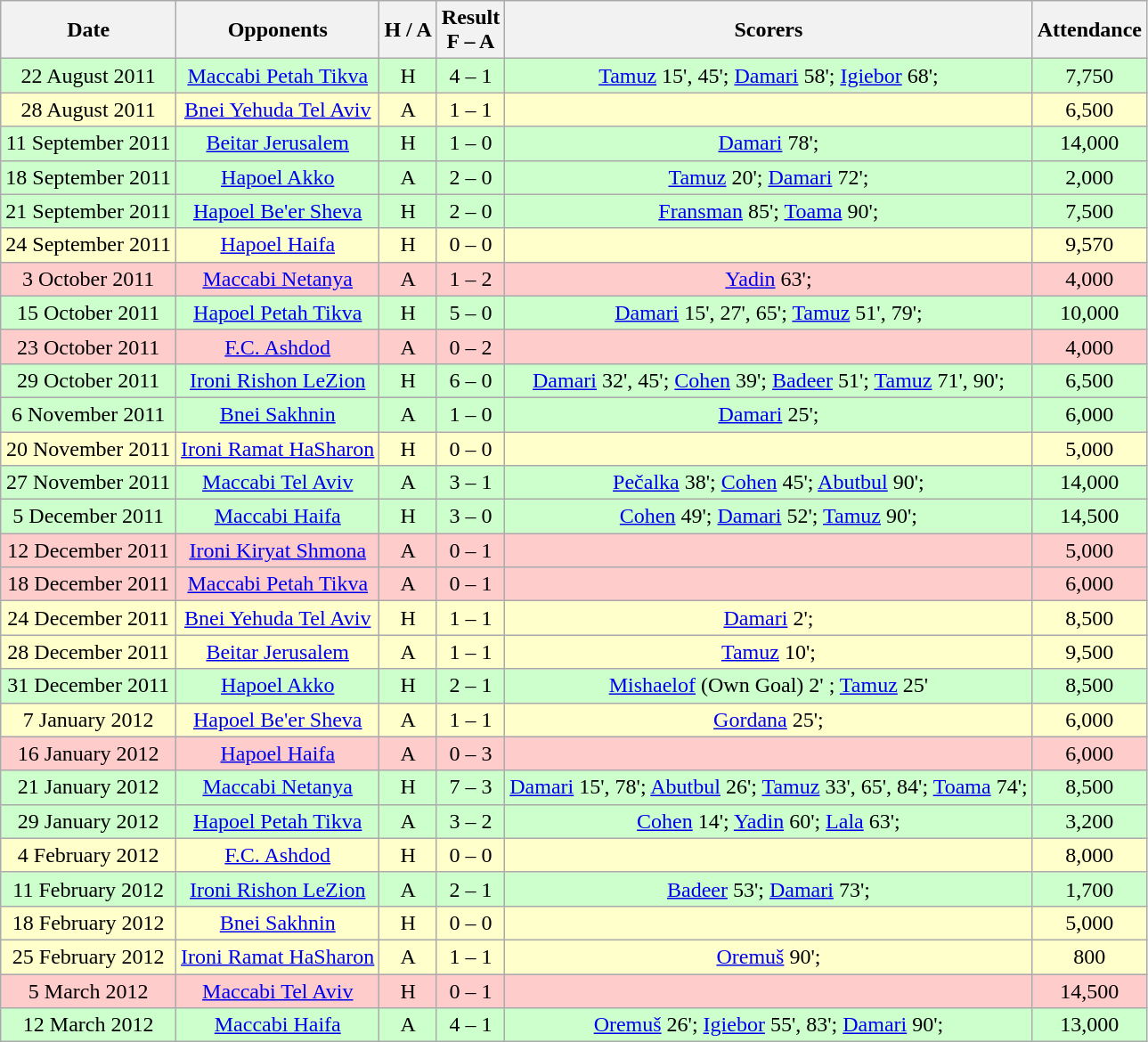<table class="wikitable" style="text-align:center">
<tr>
<th><strong>Date</strong></th>
<th><strong>Opponents</strong></th>
<th><strong>H / A</strong></th>
<th><strong>Result<br>F – A</strong></th>
<th><strong>Scorers</strong></th>
<th><strong>Attendance</strong></th>
</tr>
<tr bgcolor="#ccffcc">
<td>22 August 2011</td>
<td><a href='#'>Maccabi Petah Tikva</a></td>
<td>H</td>
<td>4 – 1</td>
<td><a href='#'>Tamuz</a>  15', 45'; <a href='#'>Damari</a>  58'; <a href='#'>Igiebor</a>  68';</td>
<td>7,750</td>
</tr>
<tr bgcolor="#ffffcc">
<td>28 August 2011</td>
<td><a href='#'>Bnei Yehuda Tel Aviv</a></td>
<td>A</td>
<td>1 – 1</td>
<td></td>
<td>6,500</td>
</tr>
<tr bgcolor="#ccffcc">
<td>11 September 2011</td>
<td><a href='#'>Beitar Jerusalem</a></td>
<td>H</td>
<td>1 – 0</td>
<td><a href='#'>Damari</a>  78';</td>
<td>14,000</td>
</tr>
<tr bgcolor="#ccffcc">
<td>18 September 2011</td>
<td><a href='#'>Hapoel Akko</a></td>
<td>A</td>
<td>2 – 0</td>
<td><a href='#'>Tamuz</a> 20'; <a href='#'>Damari</a> 72';</td>
<td>2,000</td>
</tr>
<tr bgcolor="#ccffcc">
<td>21 September 2011</td>
<td><a href='#'>Hapoel Be'er Sheva</a></td>
<td>H</td>
<td>2 – 0</td>
<td><a href='#'>Fransman</a> 85'; <a href='#'>Toama</a> 90';</td>
<td>7,500</td>
</tr>
<tr bgcolor="#ffffcc">
<td>24 September 2011</td>
<td><a href='#'>Hapoel Haifa</a></td>
<td>H</td>
<td>0 – 0</td>
<td></td>
<td>9,570</td>
</tr>
<tr bgcolor="#ffcccc">
<td>3 October 2011</td>
<td><a href='#'>Maccabi Netanya</a></td>
<td>A</td>
<td>1 – 2</td>
<td><a href='#'>Yadin</a> 63';</td>
<td>4,000</td>
</tr>
<tr bgcolor="#ccffcc">
<td>15 October 2011</td>
<td><a href='#'>Hapoel Petah Tikva</a></td>
<td>H</td>
<td>5 – 0</td>
<td><a href='#'>Damari</a> 15', 27', 65'; <a href='#'>Tamuz</a> 51', 79';</td>
<td>10,000</td>
</tr>
<tr bgcolor="#ffcccc">
<td>23 October 2011</td>
<td><a href='#'>F.C. Ashdod</a></td>
<td>A</td>
<td>0 – 2</td>
<td></td>
<td>4,000</td>
</tr>
<tr bgcolor="#ccffcc">
<td>29 October 2011</td>
<td><a href='#'>Ironi Rishon LeZion</a></td>
<td>H</td>
<td>6 – 0</td>
<td><a href='#'>Damari</a> 32', 45'; <a href='#'>Cohen</a> 39';  <a href='#'>Badeer</a> 51'; <a href='#'>Tamuz</a> 71', 90';</td>
<td>6,500</td>
</tr>
<tr bgcolor="#ccffcc">
<td>6 November 2011</td>
<td><a href='#'>Bnei Sakhnin</a></td>
<td>A</td>
<td>1 – 0</td>
<td><a href='#'>Damari</a> 25';</td>
<td>6,000</td>
</tr>
<tr bgcolor="#ffffcc">
<td>20 November 2011</td>
<td><a href='#'>Ironi Ramat HaSharon</a></td>
<td>H</td>
<td>0 – 0</td>
<td></td>
<td>5,000</td>
</tr>
<tr bgcolor="#ccffcc">
<td>27 November 2011</td>
<td><a href='#'>Maccabi Tel Aviv</a></td>
<td>A</td>
<td>3 – 1</td>
<td><a href='#'>Pečalka</a> 38'; <a href='#'>Cohen</a> 45'; <a href='#'>Abutbul</a> 90';</td>
<td>14,000</td>
</tr>
<tr bgcolor="#ccffcc">
<td>5 December 2011</td>
<td><a href='#'>Maccabi Haifa</a></td>
<td>H</td>
<td>3 – 0</td>
<td><a href='#'>Cohen</a> 49'; <a href='#'>Damari</a> 52'; <a href='#'>Tamuz</a> 90';</td>
<td>14,500</td>
</tr>
<tr bgcolor="#ffcccc">
<td>12 December 2011</td>
<td><a href='#'>Ironi Kiryat Shmona</a></td>
<td>A</td>
<td>0 – 1</td>
<td></td>
<td>5,000</td>
</tr>
<tr bgcolor="#ffcccc">
<td>18 December 2011</td>
<td><a href='#'>Maccabi Petah Tikva</a></td>
<td>A</td>
<td>0 – 1</td>
<td></td>
<td>6,000</td>
</tr>
<tr bgcolor="#ffffcc">
<td>24 December 2011</td>
<td><a href='#'>Bnei Yehuda Tel Aviv</a></td>
<td>H</td>
<td>1 – 1</td>
<td><a href='#'>Damari</a> 2';</td>
<td>8,500</td>
</tr>
<tr bgcolor="#ffffcc">
<td>28 December 2011</td>
<td><a href='#'>Beitar Jerusalem</a></td>
<td>A</td>
<td>1 – 1</td>
<td><a href='#'>Tamuz</a> 10';</td>
<td>9,500</td>
</tr>
<tr bgcolor="#ccffcc">
<td>31 December 2011</td>
<td><a href='#'>Hapoel Akko</a></td>
<td>H</td>
<td>2 – 1</td>
<td><a href='#'>Mishaelof</a> (Own Goal) 2' ; <a href='#'>Tamuz</a> 25'</td>
<td>8,500</td>
</tr>
<tr bgcolor="#ffffcc">
<td>7 January 2012</td>
<td><a href='#'>Hapoel Be'er Sheva</a></td>
<td>A</td>
<td>1 – 1</td>
<td><a href='#'>Gordana</a> 25';</td>
<td>6,000</td>
</tr>
<tr bgcolor="#ffcccc">
<td>16 January 2012</td>
<td><a href='#'>Hapoel Haifa</a></td>
<td>A</td>
<td>0 – 3</td>
<td></td>
<td>6,000</td>
</tr>
<tr bgcolor="#ccffcc">
<td>21 January 2012</td>
<td><a href='#'>Maccabi Netanya</a></td>
<td>H</td>
<td>7 – 3</td>
<td><a href='#'>Damari</a> 15', 78'; <a href='#'>Abutbul</a> 26'; <a href='#'>Tamuz</a> 33', 65', 84'; <a href='#'>Toama</a> 74';</td>
<td>8,500</td>
</tr>
<tr bgcolor="#ccffcc">
<td>29 January 2012</td>
<td><a href='#'>Hapoel Petah Tikva</a></td>
<td>A</td>
<td>3 – 2</td>
<td><a href='#'>Cohen</a> 14'; <a href='#'>Yadin</a> 60'; <a href='#'>Lala</a> 63';</td>
<td>3,200</td>
</tr>
<tr bgcolor="#ffffcc">
<td>4 February 2012</td>
<td><a href='#'>F.C. Ashdod</a></td>
<td>H</td>
<td>0 – 0</td>
<td></td>
<td>8,000</td>
</tr>
<tr bgcolor="#ccffcc">
<td>11 February 2012</td>
<td><a href='#'>Ironi Rishon LeZion</a></td>
<td>A</td>
<td>2 – 1</td>
<td><a href='#'>Badeer</a> 53'; <a href='#'>Damari</a> 73';</td>
<td>1,700</td>
</tr>
<tr bgcolor="#ffffcc">
<td>18 February 2012</td>
<td><a href='#'>Bnei Sakhnin</a></td>
<td>H</td>
<td>0 – 0</td>
<td></td>
<td>5,000</td>
</tr>
<tr bgcolor="#ffffcc">
<td>25 February 2012</td>
<td><a href='#'>Ironi Ramat HaSharon</a></td>
<td>A</td>
<td>1 – 1</td>
<td><a href='#'>Oremuš</a> 90';</td>
<td>800</td>
</tr>
<tr bgcolor="#ffcccc">
<td>5 March 2012</td>
<td><a href='#'>Maccabi Tel Aviv</a></td>
<td>H</td>
<td>0 – 1</td>
<td></td>
<td>14,500</td>
</tr>
<tr bgcolor="#ccffcc">
<td>12 March 2012</td>
<td><a href='#'>Maccabi Haifa</a></td>
<td>A</td>
<td>4 – 1</td>
<td><a href='#'>Oremuš</a> 26'; <a href='#'>Igiebor</a> 55', 83'; <a href='#'>Damari</a> 90';</td>
<td>13,000</td>
</tr>
</table>
